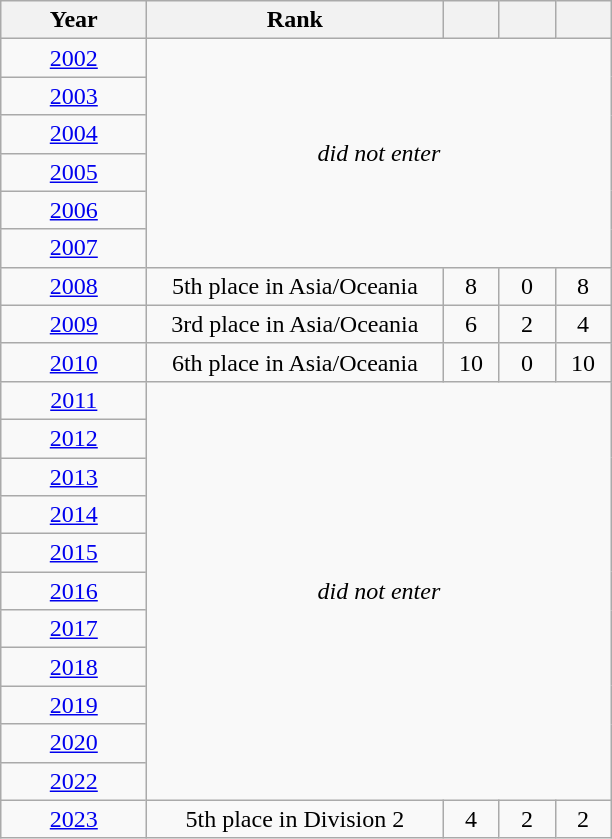<table class="wikitable" style="text-align: center;">
<tr>
<th width=90>Year</th>
<th width=190>Rank</th>
<th width=30></th>
<th width=30></th>
<th width=30></th>
</tr>
<tr>
<td> <a href='#'>2002</a></td>
<td rowspan=6 colspan=4><em>did not enter</em></td>
</tr>
<tr>
<td> <a href='#'>2003</a></td>
</tr>
<tr>
<td> <a href='#'>2004</a></td>
</tr>
<tr>
<td> <a href='#'>2005</a></td>
</tr>
<tr>
<td> <a href='#'>2006</a></td>
</tr>
<tr>
<td> <a href='#'>2007</a></td>
</tr>
<tr>
<td> <a href='#'>2008</a></td>
<td>5th place in Asia/Oceania</td>
<td>8</td>
<td>0</td>
<td>8</td>
</tr>
<tr>
<td> <a href='#'>2009</a></td>
<td>3rd place in Asia/Oceania</td>
<td>6</td>
<td>2</td>
<td>4</td>
</tr>
<tr>
<td> <a href='#'>2010</a></td>
<td>6th place in Asia/Oceania</td>
<td>10</td>
<td>0</td>
<td>10</td>
</tr>
<tr>
<td> <a href='#'>2011</a></td>
<td rowspan=11 colspan=4><em>did not enter</em></td>
</tr>
<tr>
<td> <a href='#'>2012</a></td>
</tr>
<tr>
<td> <a href='#'>2013</a></td>
</tr>
<tr>
<td> <a href='#'>2014</a></td>
</tr>
<tr>
<td> <a href='#'>2015</a></td>
</tr>
<tr>
<td> <a href='#'>2016</a></td>
</tr>
<tr>
<td> <a href='#'>2017</a></td>
</tr>
<tr>
<td> <a href='#'>2018</a></td>
</tr>
<tr>
<td> <a href='#'>2019</a></td>
</tr>
<tr>
<td> <a href='#'>2020</a></td>
</tr>
<tr>
<td> <a href='#'>2022</a></td>
</tr>
<tr>
<td> <a href='#'>2023</a></td>
<td>5th place in Division 2</td>
<td>4</td>
<td>2</td>
<td>2</td>
</tr>
</table>
